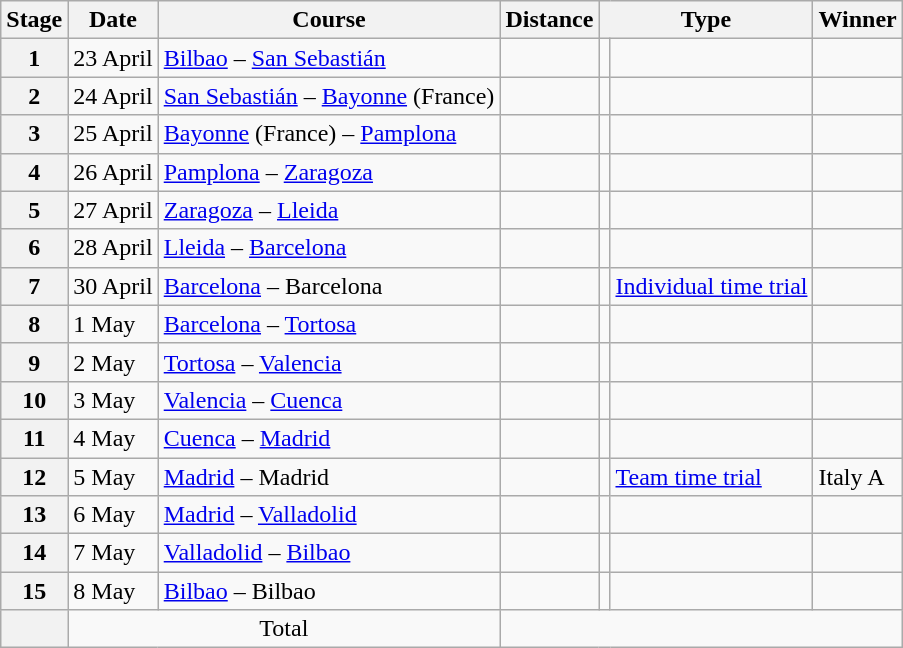<table class="wikitable">
<tr>
<th scope="col">Stage</th>
<th scope="col">Date</th>
<th scope="col">Course</th>
<th scope="col">Distance</th>
<th scope="col" colspan="2">Type</th>
<th scope="col">Winner</th>
</tr>
<tr>
<th scope="row">1</th>
<td>23 April</td>
<td><a href='#'>Bilbao</a> – <a href='#'>San Sebastián</a></td>
<td style="text-align:center;"></td>
<td></td>
<td></td>
<td></td>
</tr>
<tr>
<th scope="row">2</th>
<td>24 April</td>
<td><a href='#'>San Sebastián</a> – <a href='#'>Bayonne</a> (France)</td>
<td style="text-align:center;"></td>
<td></td>
<td></td>
<td></td>
</tr>
<tr>
<th scope="row">3</th>
<td>25 April</td>
<td><a href='#'>Bayonne</a> (France) – <a href='#'>Pamplona</a></td>
<td style="text-align:center;"></td>
<td></td>
<td></td>
<td></td>
</tr>
<tr>
<th scope="row">4</th>
<td>26 April</td>
<td><a href='#'>Pamplona</a> – <a href='#'>Zaragoza</a></td>
<td style="text-align:center;"></td>
<td></td>
<td></td>
<td></td>
</tr>
<tr>
<th scope="row">5</th>
<td>27 April</td>
<td><a href='#'>Zaragoza</a> – <a href='#'>Lleida</a></td>
<td style="text-align:center;"></td>
<td></td>
<td></td>
<td></td>
</tr>
<tr>
<th scope="row">6</th>
<td>28 April</td>
<td><a href='#'>Lleida</a> – <a href='#'>Barcelona</a></td>
<td style="text-align:center;"></td>
<td></td>
<td></td>
<td></td>
</tr>
<tr>
<th scope="row">7</th>
<td>30 April</td>
<td><a href='#'>Barcelona</a> – Barcelona</td>
<td style="text-align:center;"></td>
<td></td>
<td><a href='#'>Individual time trial</a></td>
<td></td>
</tr>
<tr>
<th scope="row">8</th>
<td>1 May</td>
<td><a href='#'>Barcelona</a> – <a href='#'>Tortosa</a></td>
<td style="text-align:center;"></td>
<td></td>
<td></td>
<td></td>
</tr>
<tr>
<th scope="row">9</th>
<td>2 May</td>
<td><a href='#'>Tortosa</a> – <a href='#'>Valencia</a></td>
<td style="text-align:center;"></td>
<td></td>
<td></td>
<td></td>
</tr>
<tr>
<th scope="row">10</th>
<td>3 May</td>
<td><a href='#'>Valencia</a> – <a href='#'>Cuenca</a></td>
<td style="text-align:center;"></td>
<td></td>
<td></td>
<td></td>
</tr>
<tr>
<th scope="row">11</th>
<td>4 May</td>
<td><a href='#'>Cuenca</a> – <a href='#'>Madrid</a></td>
<td style="text-align:center;"></td>
<td></td>
<td></td>
<td></td>
</tr>
<tr>
<th scope="row">12</th>
<td>5 May</td>
<td><a href='#'>Madrid</a> – Madrid</td>
<td style="text-align:center;"></td>
<td></td>
<td><a href='#'>Team time trial</a></td>
<td>Italy A</td>
</tr>
<tr>
<th scope="row">13</th>
<td>6 May</td>
<td><a href='#'>Madrid</a> – <a href='#'>Valladolid</a></td>
<td style="text-align:center;"></td>
<td></td>
<td></td>
<td></td>
</tr>
<tr>
<th scope="row">14</th>
<td>7 May</td>
<td><a href='#'>Valladolid</a> – <a href='#'>Bilbao</a></td>
<td style="text-align:center;"></td>
<td></td>
<td></td>
<td></td>
</tr>
<tr>
<th scope="row">15</th>
<td>8 May</td>
<td><a href='#'>Bilbao</a> – Bilbao</td>
<td style="text-align:center;"></td>
<td></td>
<td></td>
<td></td>
</tr>
<tr>
<th scope="row"></th>
<td colspan="2" style="text-align:center">Total</td>
<td colspan="4" style="text-align:center"></td>
</tr>
</table>
